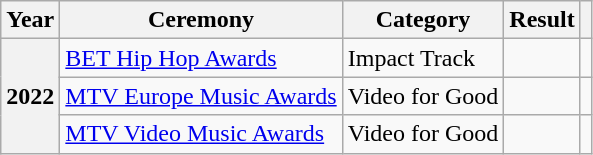<table class="wikitable plainrowheaders">
<tr>
<th scope="col">Year</th>
<th scope="col">Ceremony</th>
<th scope="col">Category</th>
<th scope="col">Result</th>
<th scope="col"></th>
</tr>
<tr>
<th rowspan="3">2022</th>
<td><a href='#'>BET Hip Hop Awards</a></td>
<td>Impact Track</td>
<td></td>
<td style="text-align:center;"></td>
</tr>
<tr>
<td><a href='#'>MTV Europe Music Awards</a></td>
<td>Video for Good</td>
<td></td>
<td style="text-align:center;"></td>
</tr>
<tr>
<td><a href='#'>MTV Video Music Awards</a></td>
<td>Video for Good</td>
<td></td>
<td style="text-align:center;"></td>
</tr>
</table>
